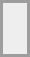<table align="center" border="0" cellpadding="4" cellspacing="4" style="border: 2px solid #9d9d9d;background-color:#eeeeee" valign="midlle">
<tr>
<td><br><div></div></td>
</tr>
</table>
